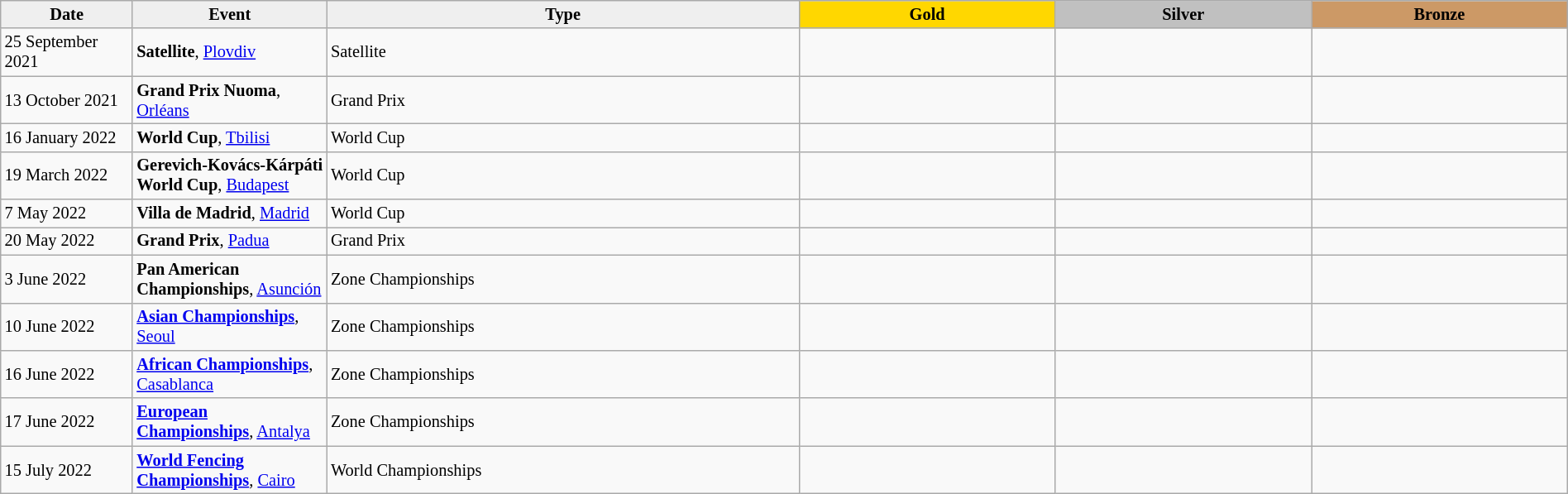<table class="wikitable sortable" style="font-size: 85%" width="100%">
<tr align=center>
<th scope=col style="width:100px; background: #efefef;">Date</th>
<th scope=col style="width:150px; background: #efefef;">Event</th>
<th scope=col style="background: #efefef;">Type</th>
<th scope=col colspan=1 style="width:200px; background: gold;">Gold</th>
<th scope=col colspan=1 style="width:200px; background: silver;">Silver</th>
<th scope=col colspan=1 style="width:200px; background: #cc9966;">Bronze</th>
</tr>
<tr>
<td>25 September 2021</td>
<td><strong>Satellite</strong>, <a href='#'>Plovdiv</a></td>
<td>Satellite</td>
<td></td>
<td></td>
<td><br></td>
</tr>
<tr>
<td>13 October 2021</td>
<td><strong>Grand Prix Nuoma</strong>, <a href='#'>Orléans</a></td>
<td>Grand Prix</td>
<td></td>
<td></td>
<td><br></td>
</tr>
<tr>
<td>16 January 2022</td>
<td><strong>World Cup</strong>, <a href='#'>Tbilisi</a></td>
<td>World Cup</td>
<td></td>
<td></td>
<td><br></td>
</tr>
<tr>
<td>19 March 2022</td>
<td><strong>Gerevich-Kovács-Kárpáti World Cup</strong>, <a href='#'>Budapest</a></td>
<td>World Cup</td>
<td></td>
<td></td>
<td><br></td>
</tr>
<tr>
<td>7 May 2022</td>
<td><strong>Villa de Madrid</strong>, <a href='#'>Madrid</a></td>
<td>World Cup</td>
<td></td>
<td></td>
<td><br></td>
</tr>
<tr>
<td>20 May 2022</td>
<td><strong>Grand Prix</strong>, <a href='#'>Padua</a></td>
<td>Grand Prix</td>
<td></td>
<td></td>
<td><br></td>
</tr>
<tr>
<td>3 June 2022</td>
<td><strong>Pan American Championships</strong>, <a href='#'>Asunción</a></td>
<td>Zone Championships</td>
<td></td>
<td></td>
<td><br></td>
</tr>
<tr>
<td>10 June 2022</td>
<td><strong><a href='#'>Asian Championships</a></strong>, <a href='#'>Seoul</a></td>
<td>Zone Championships</td>
<td></td>
<td></td>
<td><br></td>
</tr>
<tr>
<td>16 June 2022</td>
<td><strong><a href='#'>African Championships</a></strong>, <a href='#'>Casablanca</a></td>
<td>Zone Championships</td>
<td></td>
<td></td>
<td><br></td>
</tr>
<tr>
<td>17 June 2022</td>
<td><strong><a href='#'>European Championships</a></strong>, <a href='#'>Antalya</a></td>
<td>Zone Championships</td>
<td></td>
<td></td>
<td><br></td>
</tr>
<tr>
<td>15 July 2022</td>
<td><strong><a href='#'>World Fencing Championships</a></strong>, <a href='#'>Cairo</a></td>
<td>World Championships</td>
<td></td>
<td></td>
<td><br></td>
</tr>
</table>
